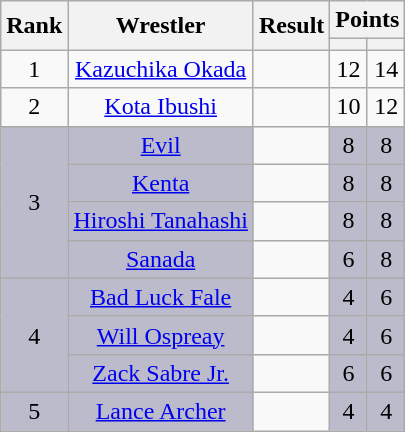<table class="wikitable mw-collapsible mw-collapsed" plainrowheaders sortable" style="text-align: center">
<tr>
<th scope="col" rowspan="2">Rank</th>
<th scope="col" rowspan="2">Wrestler</th>
<th scope="col" rowspan="2">Result</th>
<th scope="col" colspan="2">Points</th>
</tr>
<tr>
<th></th>
<th></th>
</tr>
<tr>
<td>1</td>
<td><a href='#'>Kazuchika Okada</a></td>
<td></td>
<td>12</td>
<td>14</td>
</tr>
<tr>
<td>2</td>
<td><a href='#'>Kota Ibushi</a></td>
<td></td>
<td>10</td>
<td>12</td>
</tr>
<tr>
<td style="background: #BBBBCC;" rowspan="4">3</td>
<td style="background: #BBBBCC;"><a href='#'>Evil</a></td>
<td></td>
<td style="background: #BBBBCC;">8</td>
<td style="background: #BBBBCC;">8</td>
</tr>
<tr>
<td style="background: #BBBBCC;"><a href='#'>Kenta</a></td>
<td></td>
<td style="background: #BBBBCC;">8</td>
<td style="background: #BBBBCC;">8</td>
</tr>
<tr>
<td style="background: #BBBBCC;"><a href='#'>Hiroshi Tanahashi</a></td>
<td></td>
<td style="background: #BBBBCC;">8</td>
<td style="background: #BBBBCC;">8</td>
</tr>
<tr>
<td style="background: #BBBBCC;"><a href='#'>Sanada</a></td>
<td></td>
<td style="background: #BBBBCC;">6</td>
<td style="background: #BBBBCC;">8</td>
</tr>
<tr>
<td style="background: #BBBBCC;" rowspan="3">4</td>
<td style="background: #BBBBCC;"><a href='#'>Bad Luck Fale</a></td>
<td></td>
<td style="background: #BBBBCC;">4</td>
<td style="background: #BBBBCC;">6</td>
</tr>
<tr>
<td style="background: #BBBBCC;"><a href='#'>Will Ospreay</a></td>
<td></td>
<td style="background: #BBBBCC;">4</td>
<td style="background: #BBBBCC;">6</td>
</tr>
<tr>
<td style="background: #BBBBCC;"><a href='#'>Zack Sabre Jr.</a></td>
<td></td>
<td style="background: #BBBBCC;">6</td>
<td style="background: #BBBBCC;">6</td>
</tr>
<tr>
<td style="background: #BBBBCC;">5</td>
<td style="background: #BBBBCC;"><a href='#'>Lance Archer</a></td>
<td></td>
<td style="background: #BBBBCC;">4</td>
<td style="background: #BBBBCC;">4</td>
</tr>
</table>
